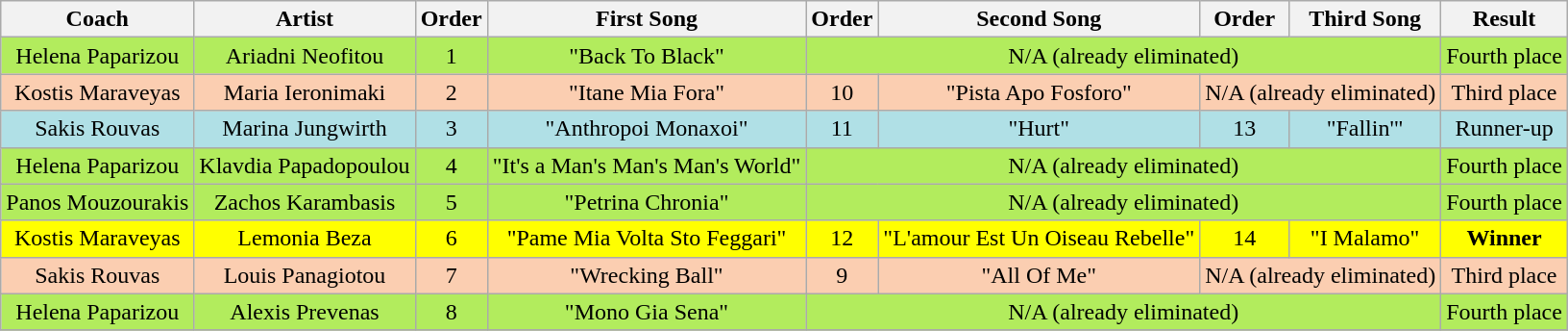<table class="wikitable" style="text-align: center; width: auto;">
<tr>
<th>Coach</th>
<th>Artist</th>
<th>Order</th>
<th>First Song</th>
<th>Order</th>
<th>Second Song</th>
<th>Order</th>
<th>Third Song</th>
<th>Result</th>
</tr>
<tr bgcolor="#B2EC5D">
<td>Helena Paparizou</td>
<td>Ariadni Neofitou</td>
<td>1</td>
<td>"Back To Black"</td>
<td colspan=4>N/A (already eliminated)</td>
<td>Fourth place</td>
</tr>
<tr bgcolor="#FBCEB1">
<td>Kostis Maraveyas</td>
<td>Maria Ieronimaki</td>
<td>2</td>
<td>"Itane Mia Fora"</td>
<td>10</td>
<td>"Pista Apo Fosforo"</td>
<td colspan=2>N/A (already eliminated)</td>
<td>Third place</td>
</tr>
<tr bgcolor="#B0E0E6">
<td>Sakis Rouvas</td>
<td>Marina Jungwirth</td>
<td>3</td>
<td>"Anthropoi Monaxoi"</td>
<td>11</td>
<td>"Hurt"</td>
<td>13</td>
<td>"Fallin'"</td>
<td>Runner-up</td>
</tr>
<tr bgcolor="#B2EC5D">
<td>Helena Paparizou</td>
<td>Klavdia Papadopoulou</td>
<td>4</td>
<td>"It's a Man's Man's Man's World"</td>
<td colspan=4>N/A (already eliminated)</td>
<td>Fourth place</td>
</tr>
<tr bgcolor="#B2EC5D">
<td>Panos Mouzourakis</td>
<td>Zachos Karambasis</td>
<td>5</td>
<td>"Petrina Chronia"</td>
<td colspan=4>N/A (already eliminated)</td>
<td>Fourth place</td>
</tr>
<tr bgcolor="yellow">
<td>Kostis Maraveyas</td>
<td>Lemonia Beza</td>
<td>6</td>
<td>"Pame Mia Volta Sto Feggari"</td>
<td>12</td>
<td>"L'amour Est Un Oiseau Rebelle"</td>
<td>14</td>
<td>"I Malamo"</td>
<td><strong>Winner</strong></td>
</tr>
<tr bgcolor="#FBCEB1">
<td>Sakis Rouvas</td>
<td>Louis Panagiotou</td>
<td>7</td>
<td>"Wrecking Ball"</td>
<td>9</td>
<td>"All Of Me"</td>
<td colspan=2>N/A (already eliminated)</td>
<td>Third place</td>
</tr>
<tr bgcolor="#B2EC5D">
<td>Helena Paparizou</td>
<td>Alexis Prevenas</td>
<td>8</td>
<td>"Mono Gia Sena"</td>
<td colspan=4>N/A (already eliminated)</td>
<td>Fourth place</td>
</tr>
<tr>
</tr>
</table>
